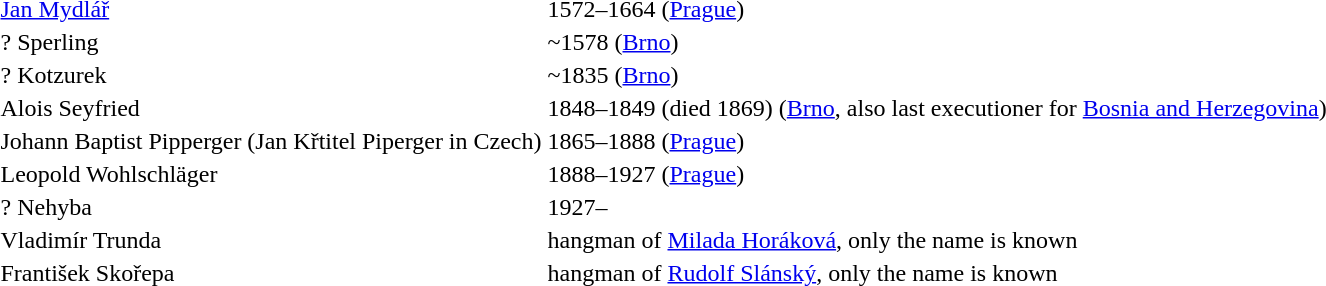<table>
<tr>
<td><a href='#'>Jan Mydlář</a></td>
<td>1572–1664 (<a href='#'>Prague</a>)</td>
</tr>
<tr>
<td>? Sperling</td>
<td>~1578 (<a href='#'>Brno</a>)</td>
</tr>
<tr>
<td>? Kotzurek</td>
<td>~1835 (<a href='#'>Brno</a>)</td>
</tr>
<tr>
<td>Alois Seyfried</td>
<td>1848–1849 (died 1869) (<a href='#'>Brno</a>, also last executioner for <a href='#'>Bosnia and Herzegovina</a>)</td>
</tr>
<tr>
<td>Johann Baptist Pipperger (Jan Křtitel Piperger in Czech)</td>
<td>1865–1888 (<a href='#'>Prague</a>)</td>
</tr>
<tr>
<td>Leopold Wohlschläger</td>
<td>1888–1927 (<a href='#'>Prague</a>)</td>
</tr>
<tr>
<td>? Nehyba</td>
<td>1927–</td>
</tr>
<tr>
<td>Vladimír Trunda</td>
<td>hangman of <a href='#'>Milada Horáková</a>, only the name is known</td>
</tr>
<tr>
<td>František Skořepa</td>
<td>hangman of <a href='#'>Rudolf Slánský</a>, only the name is known</td>
</tr>
</table>
